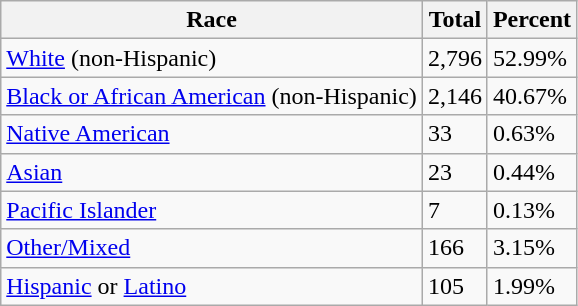<table class="wikitable">
<tr>
<th>Race</th>
<th>Total</th>
<th>Percent</th>
</tr>
<tr>
<td><a href='#'>White</a> (non-Hispanic)</td>
<td>2,796</td>
<td>52.99%</td>
</tr>
<tr>
<td><a href='#'>Black or African American</a> (non-Hispanic)</td>
<td>2,146</td>
<td>40.67%</td>
</tr>
<tr>
<td><a href='#'>Native American</a></td>
<td>33</td>
<td>0.63%</td>
</tr>
<tr>
<td><a href='#'>Asian</a></td>
<td>23</td>
<td>0.44%</td>
</tr>
<tr>
<td><a href='#'>Pacific Islander</a></td>
<td>7</td>
<td>0.13%</td>
</tr>
<tr>
<td><a href='#'>Other/Mixed</a></td>
<td>166</td>
<td>3.15%</td>
</tr>
<tr>
<td><a href='#'>Hispanic</a> or <a href='#'>Latino</a></td>
<td>105</td>
<td>1.99%</td>
</tr>
</table>
